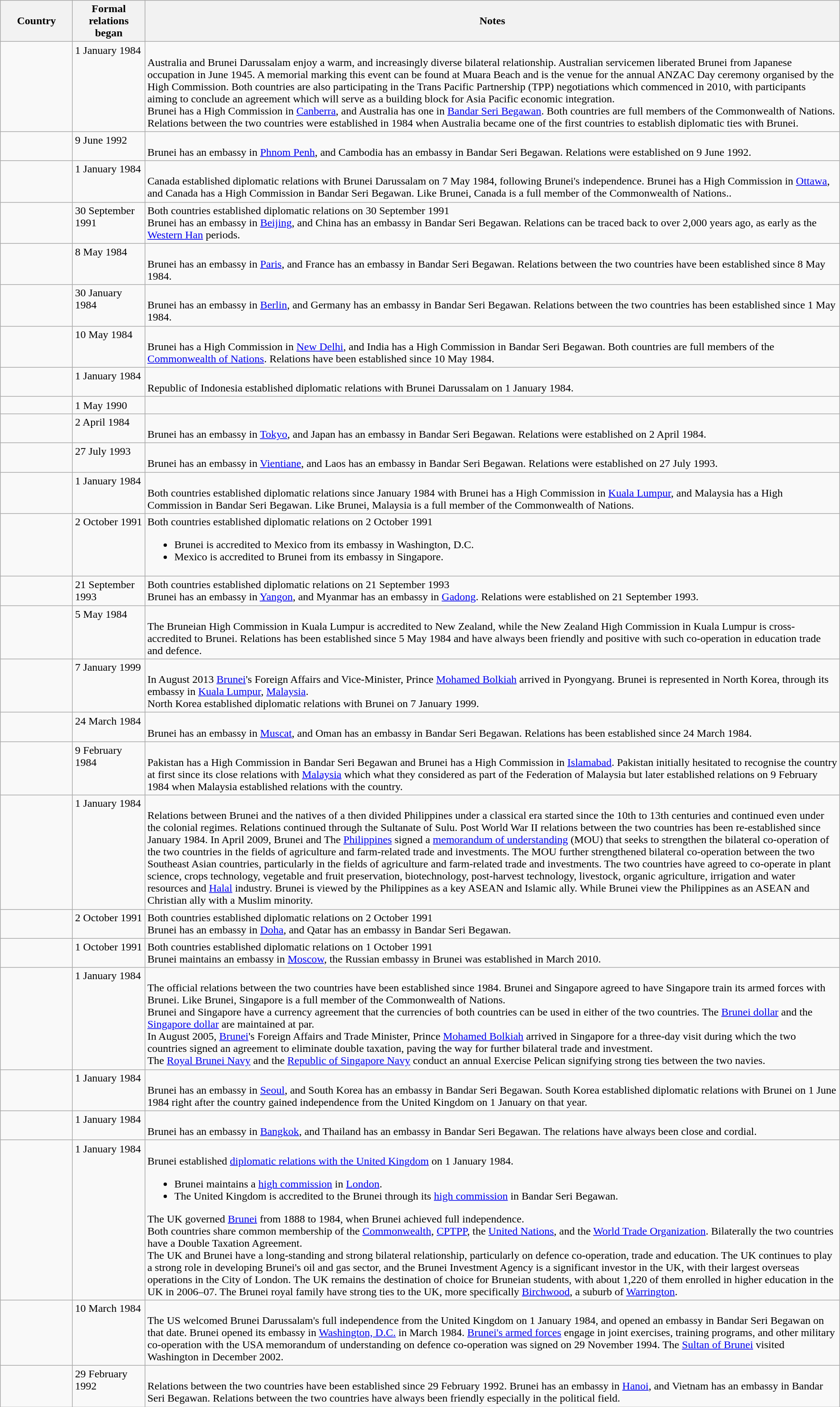<table class="wikitable sortable">
<tr>
<th width=100>Country</th>
<th width=100>Formal relations began</th>
<th class=unsortable>Notes</th>
</tr>
<tr valign="top">
<td></td>
<td>1 January 1984</td>
<td><br>Australia and Brunei Darussalam enjoy a warm, and increasingly diverse bilateral relationship. Australian servicemen liberated Brunei from Japanese occupation in June 1945. A memorial marking this event can be found at Muara Beach and is the venue for the annual ANZAC Day ceremony organised by the High Commission. Both countries are also participating in the Trans Pacific Partnership (TPP) negotiations which commenced in 2010, with participants aiming to conclude an agreement which will serve as a building block for Asia Pacific economic integration.<br>Brunei has a High Commission in <a href='#'>Canberra</a>, and Australia has one in <a href='#'>Bandar Seri Begawan</a>. Both countries are full members of the Commonwealth of Nations. Relations between the two countries were established in 1984 when Australia became one of the first countries to establish diplomatic ties with Brunei.</td>
</tr>
<tr valign="top">
<td></td>
<td>9 June 1992</td>
<td><br>Brunei has an embassy in <a href='#'>Phnom Penh</a>, and Cambodia has an embassy in Bandar Seri Begawan. Relations were established on 9 June 1992.</td>
</tr>
<tr valign="top">
<td></td>
<td>1 January 1984</td>
<td><br>Canada established diplomatic relations with Brunei Darussalam on 7 May 1984, following Brunei's independence. Brunei has a High Commission in <a href='#'>Ottawa</a>, and Canada has a High Commission in Bandar Seri Begawan. Like Brunei, Canada is a full member of the Commonwealth of Nations..</td>
</tr>
<tr valign="top">
<td></td>
<td>30 September 1991</td>
<td>Both countries established diplomatic relations on 30 September 1991<br>Brunei has an embassy in <a href='#'>Beijing</a>, and China has an embassy in Bandar Seri Begawan. Relations can be traced back to over 2,000 years ago, as early as the <a href='#'>Western Han</a> periods.</td>
</tr>
<tr valign="top">
<td></td>
<td>8 May 1984</td>
<td><br>Brunei has an embassy in <a href='#'>Paris</a>, and France has an embassy in Bandar Seri Begawan. Relations between the two countries have been established since 8 May 1984.</td>
</tr>
<tr valign="top">
<td></td>
<td>30 January 1984</td>
<td><br>Brunei has an embassy in <a href='#'>Berlin</a>, and Germany has an embassy in Bandar Seri Begawan. Relations between the two countries has been established since 1 May 1984.</td>
</tr>
<tr valign="top">
<td></td>
<td>10 May 1984</td>
<td><br>Brunei has a High Commission in <a href='#'>New Delhi</a>, and India has a High Commission in Bandar Seri Begawan. Both countries are full members of the <a href='#'>Commonwealth of Nations</a>. Relations have been established since 10 May 1984.</td>
</tr>
<tr valign="top">
<td></td>
<td>1 January 1984</td>
<td><br>Republic of Indonesia established diplomatic relations with Brunei Darussalam on 1 January 1984.</td>
</tr>
<tr valign="top">
<td></td>
<td>1 May 1990</td>
<td></td>
</tr>
<tr valign="top">
<td></td>
<td>2 April 1984</td>
<td><br>
Brunei has an embassy in <a href='#'>Tokyo</a>, and Japan has an embassy in Bandar Seri Begawan. Relations were established on 2 April 1984.</td>
</tr>
<tr valign="top">
<td></td>
<td>27 July 1993</td>
<td><br>Brunei has an embassy in <a href='#'>Vientiane</a>, and Laos has an embassy in Bandar Seri Begawan. Relations were established on 27 July 1993.</td>
</tr>
<tr valign="top">
<td></td>
<td>1 January 1984</td>
<td><br>Both countries established diplomatic relations since January 1984 with Brunei has a High Commission in <a href='#'>Kuala Lumpur</a>, and Malaysia has a High Commission in Bandar Seri Begawan. Like Brunei, Malaysia is a full member of the Commonwealth of Nations.</td>
</tr>
<tr valign="top">
<td></td>
<td>2 October 1991</td>
<td>Both countries established diplomatic relations on 2 October 1991<br><ul><li>Brunei is accredited to Mexico from its embassy in Washington, D.C.</li><li>Mexico is accredited to Brunei from its embassy in Singapore.</li></ul></td>
</tr>
<tr valign="top">
<td></td>
<td>21 September 1993</td>
<td>Both countries established diplomatic relations on 21 September 1993<br>Brunei has an embassy in <a href='#'>Yangon</a>, and Myanmar has an embassy in <a href='#'>Gadong</a>. Relations were established on 21 September 1993.</td>
</tr>
<tr valign="top">
<td></td>
<td>5 May 1984</td>
<td><br>The Bruneian High Commission in Kuala Lumpur is accredited to New Zealand, while the New Zealand High Commission in Kuala Lumpur is cross-accredited to Brunei. Relations has been established since 5 May 1984 and have always been friendly and positive with such co-operation in education trade and defence.</td>
</tr>
<tr valign="top">
<td></td>
<td>7 January 1999</td>
<td><br>In August 2013 <a href='#'>Brunei</a>'s Foreign Affairs and Vice-Minister, Prince <a href='#'>Mohamed Bolkiah</a> arrived in Pyongyang.
Brunei is represented in North Korea, through its embassy in <a href='#'>Kuala Lumpur</a>, <a href='#'>Malaysia</a>.<br>North Korea established diplomatic relations with Brunei on 7 January 1999.</td>
</tr>
<tr valign="top">
<td></td>
<td>24 March 1984</td>
<td><br>Brunei has an embassy in <a href='#'>Muscat</a>, and Oman has an embassy in Bandar Seri Begawan. Relations has been established since 24 March 1984.</td>
</tr>
<tr valign="top">
<td></td>
<td>9 February 1984</td>
<td><br>Pakistan has a High Commission in Bandar Seri Begawan and Brunei has a High Commission in <a href='#'>Islamabad</a>. Pakistan initially hesitated to recognise the country at first since its close relations with <a href='#'>Malaysia</a> which what they considered as part of the Federation of Malaysia but later established relations on 9 February 1984 when Malaysia established relations with the country.</td>
</tr>
<tr valign="top">
<td></td>
<td>1 January 1984</td>
<td><br>Relations between Brunei and the natives of a then divided Philippines under a classical era started since the 10th to 13th centuries and continued even under the colonial regimes. Relations continued through the Sultanate of Sulu. Post World War II relations between the two countries has been re-established since January 1984. In April 2009, Brunei and The <a href='#'>Philippines</a> signed a <a href='#'>memorandum of understanding</a> (MOU) that seeks to strengthen the bilateral co-operation of the two countries in the fields of agriculture and farm-related trade and investments. The MOU further strengthened bilateral co-operation between the two Southeast Asian countries, particularly in the fields of agriculture and farm-related trade and investments. The two countries have agreed to co-operate in plant science, crops technology, vegetable and fruit preservation, biotechnology, post-harvest technology, livestock, organic agriculture, irrigation and water resources and <a href='#'>Halal</a> industry. Brunei is viewed by the Philippines as a key ASEAN and Islamic ally. While Brunei view the Philippines as an ASEAN and Christian ally with a Muslim minority. 
</td>
</tr>
<tr valign="top">
<td></td>
<td>2 October 1991</td>
<td>Both countries established diplomatic relations on 2 October 1991<br>Brunei has an embassy in <a href='#'>Doha</a>, and Qatar has an embassy in Bandar Seri Begawan.</td>
</tr>
<tr valign="top">
<td></td>
<td>1 October 1991</td>
<td>Both countries established diplomatic relations on 1 October 1991<br>Brunei maintains an embassy in <a href='#'>Moscow</a>, the Russian embassy in Brunei was established in March 2010.</td>
</tr>
<tr valign="top">
<td></td>
<td>1 January 1984</td>
<td><br>The official relations between the two countries have been established since 1984. Brunei and Singapore agreed to have Singapore train its armed forces with Brunei. Like Brunei, Singapore is a full member of the Commonwealth of Nations.<br>Brunei and Singapore have a currency agreement that the currencies of both countries can be used in either of the two countries. The <a href='#'>Brunei dollar</a> and the <a href='#'>Singapore dollar</a> are maintained at par.<br>In August 2005, <a href='#'>Brunei</a>'s Foreign Affairs and Trade Minister, Prince <a href='#'>Mohamed Bolkiah</a> arrived in Singapore for a three-day visit during which the two countries signed an agreement to eliminate double taxation, paving the way for further bilateral trade and investment.<br>The <a href='#'>Royal Brunei Navy</a> and the <a href='#'>Republic of Singapore Navy</a> conduct an annual Exercise Pelican signifying strong ties between the two navies.</td>
</tr>
<tr valign="top">
<td></td>
<td>1 January 1984</td>
<td><br>Brunei has an embassy in <a href='#'>Seoul</a>, and South Korea has an embassy in Bandar Seri Begawan. South Korea established diplomatic relations with Brunei on 1 June 1984 right after the country gained independence from the United Kingdom on 1 January on that year.</td>
</tr>
<tr valign="top">
<td></td>
<td>1 January 1984</td>
<td><br>Brunei has an embassy in <a href='#'>Bangkok</a>, and Thailand has an embassy in Bandar Seri Begawan. The relations have always been close and cordial.</td>
</tr>
<tr valign="top">
<td></td>
<td>1 January 1984</td>
<td><br>
Brunei established <a href='#'>diplomatic relations with the United Kingdom</a> on 1 January 1984.<ul><li>Brunei maintains a <a href='#'>high commission</a> in <a href='#'>London</a>.</li><li>The United Kingdom is accredited to the Brunei through its <a href='#'>high commission</a> in Bandar Seri Begawan.</li></ul>The UK governed <a href='#'>Brunei</a> from 1888 to 1984, when Brunei achieved full independence.<br>Both countries share common membership of the <a href='#'>Commonwealth</a>, <a href='#'>CPTPP</a>, the <a href='#'>United Nations</a>, and the <a href='#'>World Trade Organization</a>. Bilaterally the two countries have a Double Taxation Agreement.<br>The UK and Brunei have a long-standing and strong bilateral relationship, particularly on defence co-operation, trade and education. The UK continues to play a strong role in developing Brunei's oil and gas sector, and the Brunei Investment Agency is a significant investor in the UK, with their largest overseas operations in the City of London. The UK remains the destination of choice for Bruneian students, with about 1,220 of them enrolled in higher education in the UK in 2006–07. The Brunei royal family have strong ties to the UK, more specifically <a href='#'>Birchwood</a>, a suburb of <a href='#'>Warrington</a>.</td>
</tr>
<tr valign="top">
<td></td>
<td>10 March 1984</td>
<td><br>The US welcomed Brunei Darussalam's full independence from the United Kingdom on 1 January 1984, and opened an embassy in Bandar Seri Begawan on that date. Brunei opened its embassy in <a href='#'>Washington, D.C.</a> in March 1984. <a href='#'>Brunei's armed forces</a> engage in joint exercises, training programs, and other military co-operation with the USA memorandum of understanding on defence co-operation was signed on 29 November 1994. The <a href='#'>Sultan of Brunei</a> visited Washington in December 2002.</td>
</tr>
<tr valign="top">
<td></td>
<td>29 February 1992</td>
<td><br>Relations between the two countries have been established since 29 February 1992. Brunei has an embassy in <a href='#'>Hanoi</a>, and Vietnam has an embassy in Bandar Seri Begawan. Relations between the two countries have always been friendly especially in the political field.</td>
</tr>
</table>
